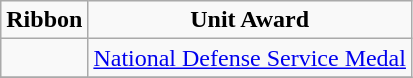<table class="wikitable" style="text-align:center" ; clear: center">
<tr>
<td><strong>Ribbon</strong></td>
<td><strong>Unit Award </strong></td>
</tr>
<tr>
<td></td>
<td><a href='#'>National Defense Service Medal</a></td>
</tr>
<tr>
</tr>
</table>
